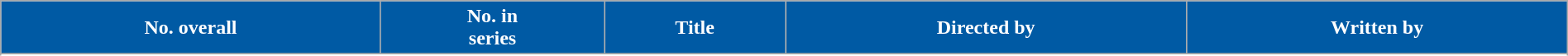<table class="wikitable plainrowheaders" style="width:100%;">
<tr style="color:white">
<th style="background: #005AA4;">No. overall</th>
<th style="background: #005AA4;">No. in<br> series</th>
<th style="background: #005AA4;">Title</th>
<th style="background: #005AA4;">Directed by</th>
<th style="background: #005AA4;">Written by</th>
</tr>
<tr>
</tr>
<tr>
</tr>
<tr>
</tr>
<tr>
</tr>
<tr>
</tr>
<tr>
</tr>
<tr>
</tr>
<tr>
</tr>
<tr>
</tr>
<tr>
</tr>
<tr>
</tr>
<tr>
</tr>
<tr>
</tr>
<tr>
</tr>
</table>
